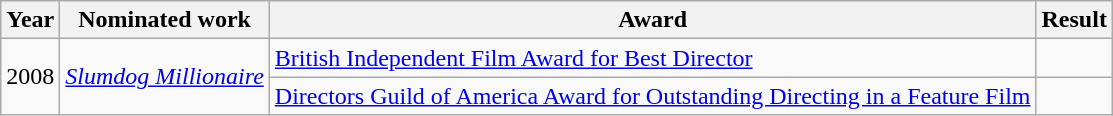<table class="wikitable sortable">
<tr>
<th>Year</th>
<th>Nominated work</th>
<th>Award</th>
<th>Result</th>
</tr>
<tr>
<td rowspan=2>2008</td>
<td rowspan=2><em><a href='#'>Slumdog Millionaire</a></em></td>
<td><a href='#'>British Independent Film Award for Best Director</a></td>
<td></td>
</tr>
<tr>
<td><a href='#'>Directors Guild of America Award for Outstanding Directing in a Feature Film</a></td>
<td></td>
</tr>
</table>
